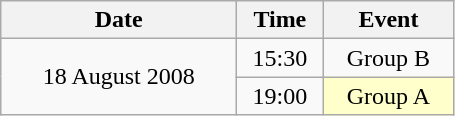<table class = "wikitable" style="text-align:center;">
<tr>
<th width=150>Date</th>
<th width=50>Time</th>
<th width=80>Event</th>
</tr>
<tr>
<td rowspan=2>18 August 2008</td>
<td>15:30</td>
<td>Group B</td>
</tr>
<tr>
<td>19:00</td>
<td bgcolor=ffffcc>Group A</td>
</tr>
</table>
